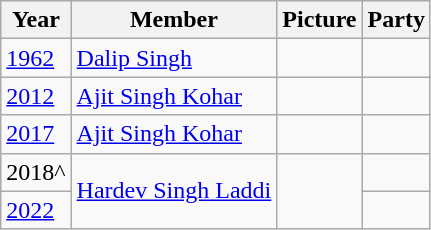<table class="wikitable sortable">
<tr>
<th>Year</th>
<th>Member</th>
<th>Picture</th>
<th colspan="2">Party</th>
</tr>
<tr>
<td><a href='#'>1962</a></td>
<td><a href='#'>Dalip Singh</a></td>
<td></td>
<td></td>
</tr>
<tr>
<td><a href='#'>2012</a></td>
<td><a href='#'>Ajit Singh Kohar</a></td>
<td></td>
<td></td>
</tr>
<tr>
<td><a href='#'>2017</a></td>
<td><a href='#'>Ajit Singh Kohar</a></td>
<td></td>
<td></td>
</tr>
<tr>
<td>2018^</td>
<td rowspan=2><a href='#'>Hardev Singh Laddi</a></td>
<td rowspan="2"></td>
<td></td>
</tr>
<tr>
<td><a href='#'>2022</a></td>
</tr>
</table>
